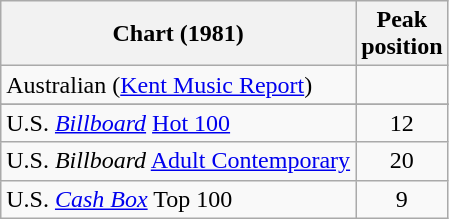<table class="wikitable sortable">
<tr>
<th align="left">Chart (1981)</th>
<th align="left">Peak<br>position</th>
</tr>
<tr>
<td>Australian (<a href='#'>Kent Music Report</a>)</td>
<td></td>
</tr>
<tr>
</tr>
<tr>
</tr>
<tr>
<td>U.S. <em><a href='#'>Billboard</a></em> <a href='#'>Hot 100</a></td>
<td style="text-align:center;">12</td>
</tr>
<tr>
<td>U.S. <em>Billboard</em> <a href='#'>Adult Contemporary</a></td>
<td style="text-align:center;">20</td>
</tr>
<tr>
<td>U.S. <em><a href='#'>Cash Box</a></em> Top 100</td>
<td style="text-align:center;">9</td>
</tr>
</table>
